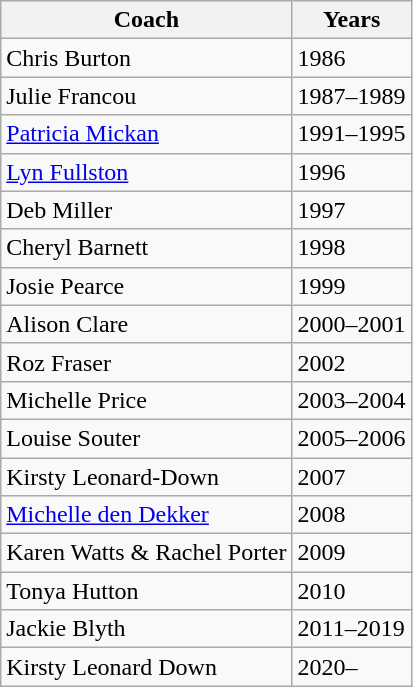<table class="wikitable collapsible">
<tr>
<th>Coach</th>
<th>Years</th>
</tr>
<tr>
<td>Chris Burton</td>
<td>1986</td>
</tr>
<tr>
<td>Julie Francou</td>
<td>1987–1989</td>
</tr>
<tr>
<td><a href='#'>Patricia Mickan</a></td>
<td>1991–1995</td>
</tr>
<tr>
<td><a href='#'>Lyn Fullston</a></td>
<td>1996</td>
</tr>
<tr>
<td>Deb Miller</td>
<td>1997</td>
</tr>
<tr>
<td>Cheryl Barnett</td>
<td>1998</td>
</tr>
<tr>
<td>Josie Pearce</td>
<td>1999</td>
</tr>
<tr>
<td>Alison Clare</td>
<td>2000–2001</td>
</tr>
<tr>
<td>Roz Fraser</td>
<td>2002</td>
</tr>
<tr>
<td>Michelle Price</td>
<td>2003–2004</td>
</tr>
<tr>
<td>Louise Souter</td>
<td>2005–2006</td>
</tr>
<tr>
<td>Kirsty Leonard-Down</td>
<td>2007</td>
</tr>
<tr>
<td><a href='#'>Michelle den Dekker</a></td>
<td>2008</td>
</tr>
<tr>
<td>Karen Watts & Rachel Porter</td>
<td>2009</td>
</tr>
<tr>
<td>Tonya Hutton</td>
<td>2010</td>
</tr>
<tr>
<td>Jackie Blyth</td>
<td>2011–2019</td>
</tr>
<tr>
<td>Kirsty Leonard Down</td>
<td>2020–</td>
</tr>
</table>
